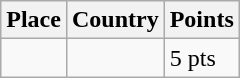<table class=wikitable>
<tr>
<th>Place</th>
<th>Country</th>
<th>Points</th>
</tr>
<tr>
<td align=center></td>
<td></td>
<td>5 pts</td>
</tr>
</table>
